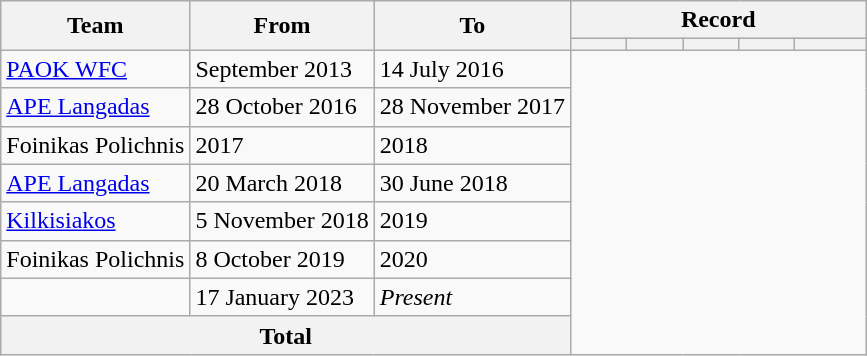<table class="wikitable" style="text-align:center">
<tr>
<th rowspan="2">Team</th>
<th rowspan="2">From</th>
<th rowspan="2">To</th>
<th colspan="8">Record</th>
</tr>
<tr>
<th width=30></th>
<th width=30></th>
<th width=30></th>
<th width=30></th>
<th width=40></th>
</tr>
<tr>
<td align=left> <a href='#'>PAOK WFC</a></td>
<td align=left>September 2013</td>
<td align=left>14 July 2016<br></td>
</tr>
<tr>
<td align=left> <a href='#'>APE Langadas</a></td>
<td align=left>28 October 2016</td>
<td align=left>28 November 2017<br></td>
</tr>
<tr>
<td align=left> Foinikas Polichnis</td>
<td align=left>2017</td>
<td align=left>2018<br></td>
</tr>
<tr>
<td align=left> <a href='#'>APE Langadas</a></td>
<td align=left>20 March 2018</td>
<td align=left>30 June 2018<br></td>
</tr>
<tr>
<td align=left> <a href='#'>Kilkisiakos</a></td>
<td align=left>5 November 2018</td>
<td align=left>2019<br></td>
</tr>
<tr>
<td align=left> Foinikas Polichnis</td>
<td align=left>8 October 2019</td>
<td align=left>2020<br></td>
</tr>
<tr>
<td align=left></td>
<td align=left>17 January 2023</td>
<td align=left><em>Present</em><br></td>
</tr>
<tr>
<th colspan="3">Total<br></th>
</tr>
</table>
